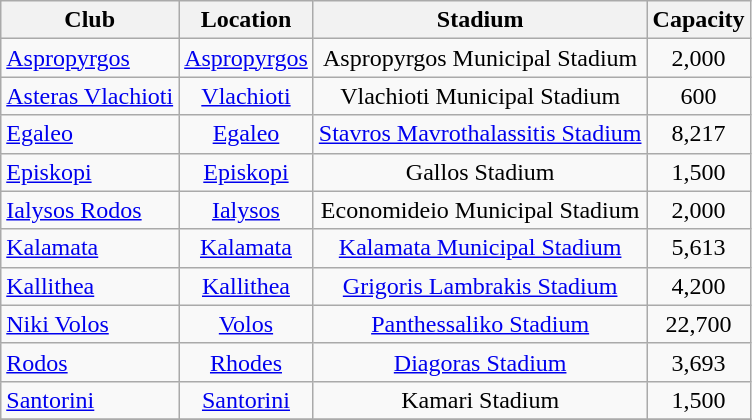<table class="wikitable sortable" style="text-align:center;">
<tr>
<th>Club</th>
<th>Location</th>
<th>Stadium</th>
<th>Capacity</th>
</tr>
<tr>
<td style="text-align:left;"><a href='#'>Aspropyrgos</a></td>
<td><a href='#'>Aspropyrgos</a></td>
<td>Aspropyrgos Municipal Stadium</td>
<td align="center">2,000</td>
</tr>
<tr>
<td style="text-align:left;"><a href='#'>Asteras Vlachioti</a></td>
<td><a href='#'>Vlachioti</a></td>
<td>Vlachioti Municipal Stadium</td>
<td>600</td>
</tr>
<tr>
<td style="text-align:left;"><a href='#'>Egaleo</a></td>
<td><a href='#'>Egaleo</a></td>
<td><a href='#'>Stavros Mavrothalassitis Stadium</a></td>
<td align="center">8,217</td>
</tr>
<tr>
<td style="text-align:left;"><a href='#'>Episkopi</a></td>
<td><a href='#'>Episkopi</a></td>
<td>Gallos Stadium</td>
<td>1,500</td>
</tr>
<tr>
<td style="text-align:left;"><a href='#'>Ialysos Rodos</a></td>
<td><a href='#'>Ialysos</a></td>
<td>Economideio Municipal Stadium</td>
<td style="text-align:center;">2,000</td>
</tr>
<tr>
<td style="text-align:left;"><a href='#'>Kalamata</a></td>
<td><a href='#'>Kalamata</a></td>
<td><a href='#'>Kalamata Municipal Stadium</a></td>
<td align="center">5,613</td>
</tr>
<tr>
<td style="text-align:left;"><a href='#'>Kallithea</a></td>
<td><a href='#'>Kallithea</a></td>
<td><a href='#'>Grigoris Lambrakis Stadium</a></td>
<td>4,200</td>
</tr>
<tr>
<td style="text-align:left;"><a href='#'>Niki Volos</a></td>
<td><a href='#'>Volos</a></td>
<td><a href='#'>Panthessaliko Stadium</a></td>
<td align="center">22,700</td>
</tr>
<tr>
<td style="text-align:left;"><a href='#'>Rodos</a></td>
<td><a href='#'>Rhodes</a></td>
<td><a href='#'>Diagoras Stadium</a></td>
<td>3,693</td>
</tr>
<tr>
<td style="text-align:left;"><a href='#'>Santorini</a></td>
<td><a href='#'>Santorini</a></td>
<td>Kamari Stadium</td>
<td>1,500</td>
</tr>
<tr>
</tr>
</table>
